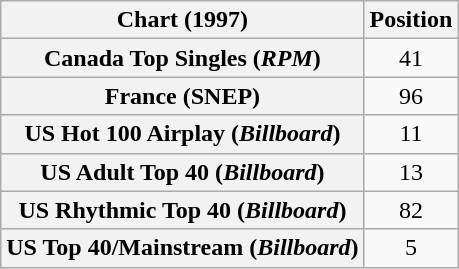<table class="wikitable sortable plainrowheaders" style="text-align:center">
<tr>
<th>Chart (1997)</th>
<th>Position</th>
</tr>
<tr>
<th scope="row">Canada Top Singles (<em>RPM</em>)</th>
<td>41</td>
</tr>
<tr>
<th scope="row">France (SNEP)</th>
<td>96</td>
</tr>
<tr>
<th scope="row">US Hot 100 Airplay (<em>Billboard</em>)</th>
<td>11</td>
</tr>
<tr>
<th scope="row">US Adult Top 40 (<em>Billboard</em>)</th>
<td>13</td>
</tr>
<tr>
<th scope="row">US Rhythmic Top 40 (<em>Billboard</em>)</th>
<td>82</td>
</tr>
<tr>
<th scope="row">US Top 40/Mainstream (<em>Billboard</em>)</th>
<td>5</td>
</tr>
</table>
